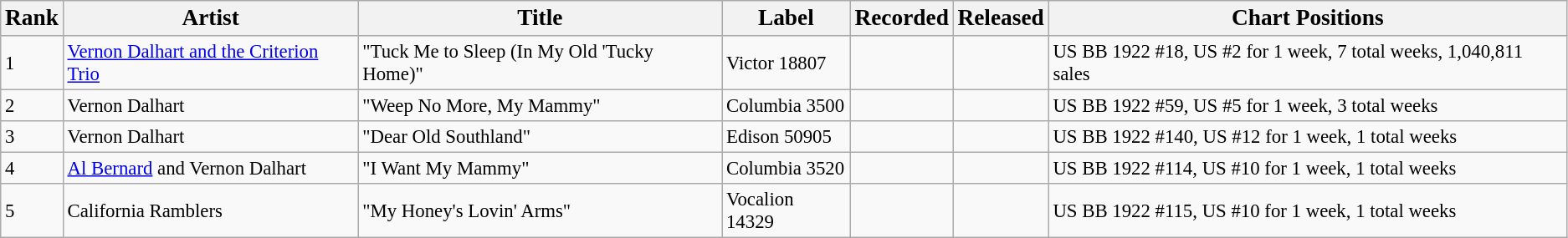<table class="wikitable" style="font-size:95%;">
<tr>
<th><big>Rank</big></th>
<th><big>Artist</big></th>
<th><big>Title</big></th>
<th><big>Label</big></th>
<th><big>Recorded</big></th>
<th><big>Released</big></th>
<th><big>Chart Positions</big></th>
</tr>
<tr>
<td>1</td>
<td><a href='#'>Vernon Dalhart and the Criterion Trio</a></td>
<td>"Tuck Me to Sleep (In My Old 'Tucky Home)"</td>
<td>Victor 18807</td>
<td></td>
<td></td>
<td>US BB 1922 #18, US #2 for 1 week, 7 total weeks, 1,040,811 sales</td>
</tr>
<tr>
<td>2</td>
<td>Vernon Dalhart</td>
<td>"Weep No More, My Mammy"</td>
<td>Columbia 3500</td>
<td></td>
<td></td>
<td>US BB 1922 #59, US #5 for 1 week, 3 total weeks</td>
</tr>
<tr>
<td>3</td>
<td>Vernon Dalhart</td>
<td>"Dear Old Southland"</td>
<td>Edison 50905</td>
<td></td>
<td></td>
<td>US BB 1922 #140, US #12 for 1 week, 1 total weeks</td>
</tr>
<tr>
<td>4</td>
<td><a href='#'>Al Bernard</a> and Vernon Dalhart</td>
<td>"I Want My Mammy"</td>
<td>Columbia 3520</td>
<td></td>
<td></td>
<td>US BB 1922 #114, US #10 for 1 week, 1 total weeks</td>
</tr>
<tr>
<td>5</td>
<td>California Ramblers</td>
<td>"My Honey's Lovin' Arms"</td>
<td>Vocalion 14329</td>
<td></td>
<td></td>
<td>US BB 1922 #115, US #10 for 1 week, 1 total weeks</td>
</tr>
</table>
